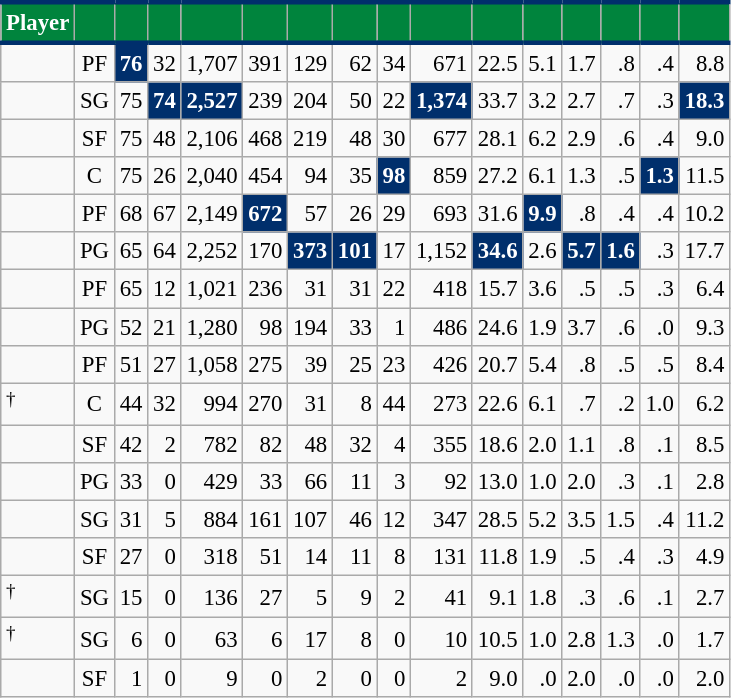<table class="wikitable sortable" style="font-size: 95%; text-align:right;">
<tr>
<th style="background:#00843D; color:#FFFFFF; border-top:#002F6C 3px solid; border-bottom:#002F6C 3px solid;">Player</th>
<th style="background:#00843D; color:#FFFFFF; border-top:#002F6C 3px solid; border-bottom:#002F6C 3px solid;"></th>
<th style="background:#00843D; color:#FFFFFF; border-top:#002F6C 3px solid; border-bottom:#002F6C 3px solid;"></th>
<th style="background:#00843D; color:#FFFFFF; border-top:#002F6C 3px solid; border-bottom:#002F6C 3px solid;"></th>
<th style="background:#00843D; color:#FFFFFF; border-top:#002F6C 3px solid; border-bottom:#002F6C 3px solid;"></th>
<th style="background:#00843D; color:#FFFFFF; border-top:#002F6C 3px solid; border-bottom:#002F6C 3px solid;"></th>
<th style="background:#00843D; color:#FFFFFF; border-top:#002F6C 3px solid; border-bottom:#002F6C 3px solid;"></th>
<th style="background:#00843D; color:#FFFFFF; border-top:#002F6C 3px solid; border-bottom:#002F6C 3px solid;"></th>
<th style="background:#00843D; color:#FFFFFF; border-top:#002F6C 3px solid; border-bottom:#002F6C 3px solid;"></th>
<th style="background:#00843D; color:#FFFFFF; border-top:#002F6C 3px solid; border-bottom:#002F6C 3px solid;"></th>
<th style="background:#00843D; color:#FFFFFF; border-top:#002F6C 3px solid; border-bottom:#002F6C 3px solid;"></th>
<th style="background:#00843D; color:#FFFFFF; border-top:#002F6C 3px solid; border-bottom:#002F6C 3px solid;"></th>
<th style="background:#00843D; color:#FFFFFF; border-top:#002F6C 3px solid; border-bottom:#002F6C 3px solid;"></th>
<th style="background:#00843D; color:#FFFFFF; border-top:#002F6C 3px solid; border-bottom:#002F6C 3px solid;"></th>
<th style="background:#00843D; color:#FFFFFF; border-top:#002F6C 3px solid; border-bottom:#002F6C 3px solid;"></th>
<th style="background:#00843D; color:#FFFFFF; border-top:#002F6C 3px solid; border-bottom:#002F6C 3px solid;"></th>
</tr>
<tr>
<td style="text-align:left;"></td>
<td style="text-align:center;">PF</td>
<td style="background:#002F6C; color:#FFFFFF;"><strong>76</strong></td>
<td>32</td>
<td>1,707</td>
<td>391</td>
<td>129</td>
<td>62</td>
<td>34</td>
<td>671</td>
<td>22.5</td>
<td>5.1</td>
<td>1.7</td>
<td>.8</td>
<td>.4</td>
<td>8.8</td>
</tr>
<tr>
<td style="text-align:left;"></td>
<td style="text-align:center;">SG</td>
<td>75</td>
<td style="background:#002F6C; color:#FFFFFF;"><strong>74</strong></td>
<td style="background:#002F6C; color:#FFFFFF;"><strong>2,527</strong></td>
<td>239</td>
<td>204</td>
<td>50</td>
<td>22</td>
<td style="background:#002F6C; color:#FFFFFF;"><strong>1,374</strong></td>
<td>33.7</td>
<td>3.2</td>
<td>2.7</td>
<td>.7</td>
<td>.3</td>
<td style="background:#002F6C; color:#FFFFFF;"><strong>18.3</strong></td>
</tr>
<tr>
<td style="text-align:left;"></td>
<td style="text-align:center;">SF</td>
<td>75</td>
<td>48</td>
<td>2,106</td>
<td>468</td>
<td>219</td>
<td>48</td>
<td>30</td>
<td>677</td>
<td>28.1</td>
<td>6.2</td>
<td>2.9</td>
<td>.6</td>
<td>.4</td>
<td>9.0</td>
</tr>
<tr>
<td style="text-align:left;"></td>
<td style="text-align:center;">C</td>
<td>75</td>
<td>26</td>
<td>2,040</td>
<td>454</td>
<td>94</td>
<td>35</td>
<td style="background:#002F6C; color:#FFFFFF;"><strong>98</strong></td>
<td>859</td>
<td>27.2</td>
<td>6.1</td>
<td>1.3</td>
<td>.5</td>
<td style="background:#002F6C; color:#FFFFFF;"><strong>1.3</strong></td>
<td>11.5</td>
</tr>
<tr>
<td style="text-align:left;"></td>
<td style="text-align:center;">PF</td>
<td>68</td>
<td>67</td>
<td>2,149</td>
<td style="background:#002F6C; color:#FFFFFF;"><strong>672</strong></td>
<td>57</td>
<td>26</td>
<td>29</td>
<td>693</td>
<td>31.6</td>
<td style="background:#002F6C; color:#FFFFFF;"><strong>9.9</strong></td>
<td>.8</td>
<td>.4</td>
<td>.4</td>
<td>10.2</td>
</tr>
<tr>
<td style="text-align:left;"></td>
<td style="text-align:center;">PG</td>
<td>65</td>
<td>64</td>
<td>2,252</td>
<td>170</td>
<td style="background:#002F6C; color:#FFFFFF;"><strong>373</strong></td>
<td style="background:#002F6C; color:#FFFFFF;"><strong>101</strong></td>
<td>17</td>
<td>1,152</td>
<td style="background:#002F6C; color:#FFFFFF;"><strong>34.6</strong></td>
<td>2.6</td>
<td style="background:#002F6C; color:#FFFFFF;"><strong>5.7</strong></td>
<td style="background:#002F6C; color:#FFFFFF;"><strong>1.6</strong></td>
<td>.3</td>
<td>17.7</td>
</tr>
<tr>
<td style="text-align:left;"></td>
<td style="text-align:center;">PF</td>
<td>65</td>
<td>12</td>
<td>1,021</td>
<td>236</td>
<td>31</td>
<td>31</td>
<td>22</td>
<td>418</td>
<td>15.7</td>
<td>3.6</td>
<td>.5</td>
<td>.5</td>
<td>.3</td>
<td>6.4</td>
</tr>
<tr>
<td style="text-align:left;"></td>
<td style="text-align:center;">PG</td>
<td>52</td>
<td>21</td>
<td>1,280</td>
<td>98</td>
<td>194</td>
<td>33</td>
<td>1</td>
<td>486</td>
<td>24.6</td>
<td>1.9</td>
<td>3.7</td>
<td>.6</td>
<td>.0</td>
<td>9.3</td>
</tr>
<tr>
<td style="text-align:left;"></td>
<td style="text-align:center;">PF</td>
<td>51</td>
<td>27</td>
<td>1,058</td>
<td>275</td>
<td>39</td>
<td>25</td>
<td>23</td>
<td>426</td>
<td>20.7</td>
<td>5.4</td>
<td>.8</td>
<td>.5</td>
<td>.5</td>
<td>8.4</td>
</tr>
<tr>
<td style="text-align:left;"><sup>†</sup></td>
<td style="text-align:center;">C</td>
<td>44</td>
<td>32</td>
<td>994</td>
<td>270</td>
<td>31</td>
<td>8</td>
<td>44</td>
<td>273</td>
<td>22.6</td>
<td>6.1</td>
<td>.7</td>
<td>.2</td>
<td>1.0</td>
<td>6.2</td>
</tr>
<tr>
<td style="text-align:left;"></td>
<td style="text-align:center;">SF</td>
<td>42</td>
<td>2</td>
<td>782</td>
<td>82</td>
<td>48</td>
<td>32</td>
<td>4</td>
<td>355</td>
<td>18.6</td>
<td>2.0</td>
<td>1.1</td>
<td>.8</td>
<td>.1</td>
<td>8.5</td>
</tr>
<tr>
<td style="text-align:left;"></td>
<td style="text-align:center;">PG</td>
<td>33</td>
<td>0</td>
<td>429</td>
<td>33</td>
<td>66</td>
<td>11</td>
<td>3</td>
<td>92</td>
<td>13.0</td>
<td>1.0</td>
<td>2.0</td>
<td>.3</td>
<td>.1</td>
<td>2.8</td>
</tr>
<tr>
<td style="text-align:left;"></td>
<td style="text-align:center;">SG</td>
<td>31</td>
<td>5</td>
<td>884</td>
<td>161</td>
<td>107</td>
<td>46</td>
<td>12</td>
<td>347</td>
<td>28.5</td>
<td>5.2</td>
<td>3.5</td>
<td>1.5</td>
<td>.4</td>
<td>11.2</td>
</tr>
<tr>
<td style="text-align:left;"></td>
<td style="text-align:center;">SF</td>
<td>27</td>
<td>0</td>
<td>318</td>
<td>51</td>
<td>14</td>
<td>11</td>
<td>8</td>
<td>131</td>
<td>11.8</td>
<td>1.9</td>
<td>.5</td>
<td>.4</td>
<td>.3</td>
<td>4.9</td>
</tr>
<tr>
<td style="text-align:left;"><sup>†</sup></td>
<td style="text-align:center;">SG</td>
<td>15</td>
<td>0</td>
<td>136</td>
<td>27</td>
<td>5</td>
<td>9</td>
<td>2</td>
<td>41</td>
<td>9.1</td>
<td>1.8</td>
<td>.3</td>
<td>.6</td>
<td>.1</td>
<td>2.7</td>
</tr>
<tr>
<td style="text-align:left;"><sup>†</sup></td>
<td style="text-align:center;">SG</td>
<td>6</td>
<td>0</td>
<td>63</td>
<td>6</td>
<td>17</td>
<td>8</td>
<td>0</td>
<td>10</td>
<td>10.5</td>
<td>1.0</td>
<td>2.8</td>
<td>1.3</td>
<td>.0</td>
<td>1.7</td>
</tr>
<tr>
<td style="text-align:left;"></td>
<td style="text-align:center;">SF</td>
<td>1</td>
<td>0</td>
<td>9</td>
<td>0</td>
<td>2</td>
<td>0</td>
<td>0</td>
<td>2</td>
<td>9.0</td>
<td>.0</td>
<td>2.0</td>
<td>.0</td>
<td>.0</td>
<td>2.0</td>
</tr>
</table>
